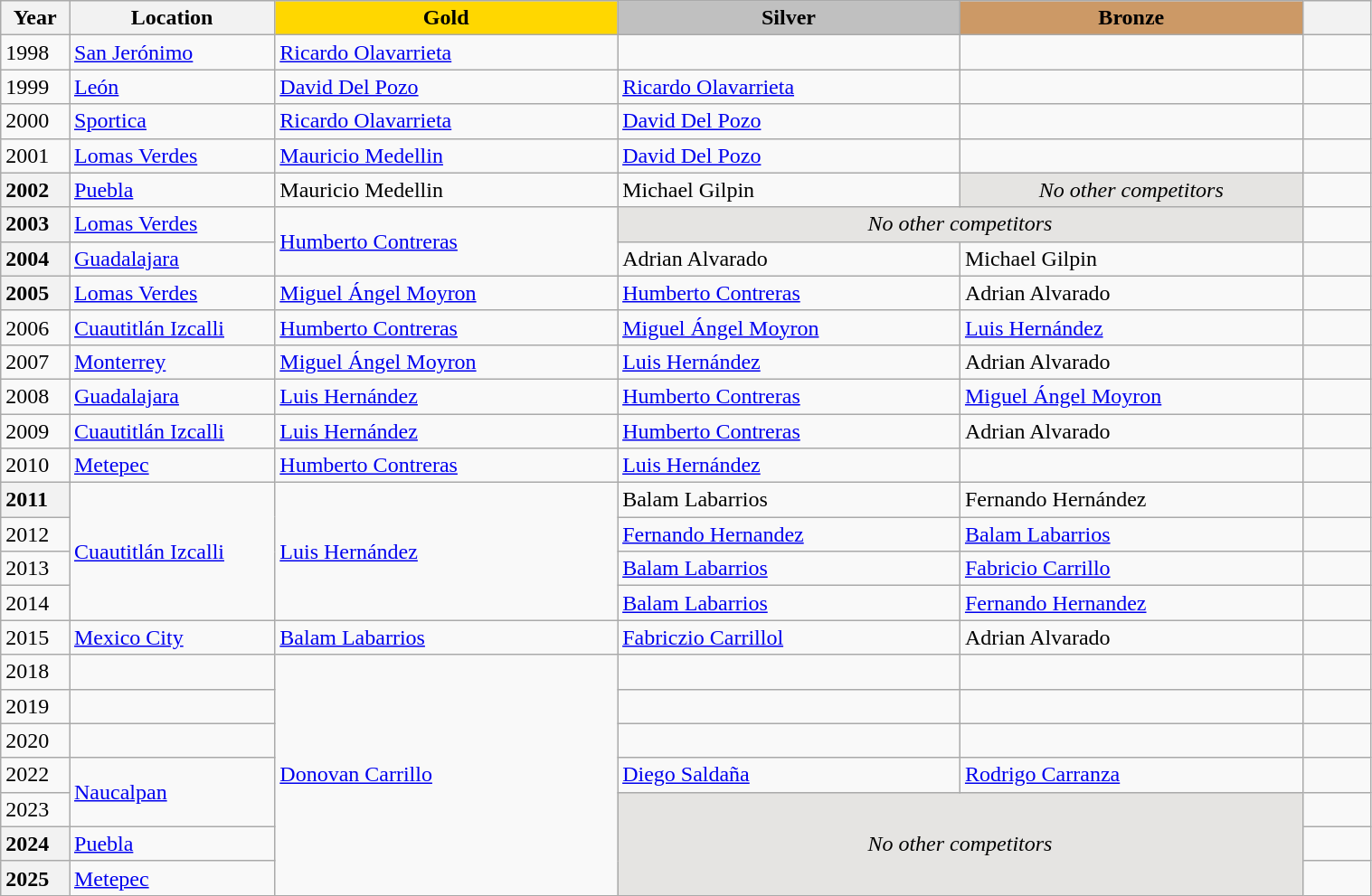<table class="wikitable unsortable" style="text-align:left; width:80%">
<tr>
<th scope="col" style="text-align:center; width:5%">Year</th>
<th scope="col" style="text-align:center; width:15%">Location</th>
<td scope="col" style="text-align:center; width:25%; background:gold"><strong>Gold</strong></td>
<td scope="col" style="text-align:center; width:25%; background:silver"><strong>Silver</strong></td>
<td scope="col" style="text-align:center; width:25%; background:#c96"><strong>Bronze</strong></td>
<th scope="col" style="text-align:center; width:5%"></th>
</tr>
<tr>
<td>1998</td>
<td><a href='#'>San Jerónimo</a></td>
<td><a href='#'>Ricardo Olavarrieta</a></td>
<td></td>
<td></td>
<td></td>
</tr>
<tr>
<td>1999</td>
<td><a href='#'>León</a></td>
<td><a href='#'>David Del Pozo</a></td>
<td><a href='#'>Ricardo Olavarrieta</a></td>
<td></td>
<td></td>
</tr>
<tr>
<td>2000</td>
<td><a href='#'>Sportica</a></td>
<td><a href='#'>Ricardo Olavarrieta</a></td>
<td><a href='#'>David Del Pozo</a></td>
<td></td>
<td></td>
</tr>
<tr>
<td>2001</td>
<td><a href='#'>Lomas Verdes</a></td>
<td><a href='#'>Mauricio Medellin</a></td>
<td><a href='#'>David Del Pozo</a></td>
<td></td>
<td></td>
</tr>
<tr>
<th scope="row" style="text-align:left">2002</th>
<td><a href='#'>Puebla</a></td>
<td>Mauricio Medellin</td>
<td>Michael Gilpin</td>
<td align="center" bgcolor="e5e4e2"><em>No other competitors</em></td>
<td></td>
</tr>
<tr>
<th scope="row" style="text-align:left">2003</th>
<td><a href='#'>Lomas Verdes</a></td>
<td rowspan="2"><a href='#'>Humberto Contreras</a></td>
<td colspan="2" align="center" bgcolor="e5e4e2"><em>No other competitors</em></td>
<td></td>
</tr>
<tr>
<th scope="row" style="text-align:left">2004</th>
<td><a href='#'>Guadalajara</a></td>
<td>Adrian Alvarado</td>
<td>Michael Gilpin</td>
<td></td>
</tr>
<tr>
<th scope="row" style="text-align:left">2005</th>
<td><a href='#'>Lomas Verdes</a></td>
<td><a href='#'>Miguel Ángel Moyron</a></td>
<td><a href='#'>Humberto Contreras</a></td>
<td>Adrian Alvarado</td>
<td></td>
</tr>
<tr>
<td>2006</td>
<td><a href='#'>Cuautitlán Izcalli</a></td>
<td><a href='#'>Humberto Contreras</a></td>
<td><a href='#'>Miguel Ángel Moyron</a></td>
<td><a href='#'>Luis Hernández</a></td>
<td></td>
</tr>
<tr>
<td>2007</td>
<td><a href='#'>Monterrey</a></td>
<td><a href='#'>Miguel Ángel Moyron</a></td>
<td><a href='#'>Luis Hernández</a></td>
<td>Adrian Alvarado</td>
<td></td>
</tr>
<tr>
<td>2008</td>
<td><a href='#'>Guadalajara</a></td>
<td><a href='#'>Luis Hernández</a></td>
<td><a href='#'>Humberto Contreras</a></td>
<td><a href='#'>Miguel Ángel Moyron</a></td>
<td></td>
</tr>
<tr>
<td>2009</td>
<td><a href='#'>Cuautitlán Izcalli</a></td>
<td><a href='#'>Luis Hernández</a></td>
<td><a href='#'>Humberto Contreras</a></td>
<td>Adrian Alvarado</td>
<td></td>
</tr>
<tr>
<td>2010</td>
<td><a href='#'>Metepec</a></td>
<td><a href='#'>Humberto Contreras</a></td>
<td><a href='#'>Luis Hernández</a></td>
<td></td>
<td></td>
</tr>
<tr>
<th scope="row" style="text-align:left">2011</th>
<td rowspan="4"><a href='#'>Cuautitlán Izcalli</a></td>
<td rowspan="4"><a href='#'>Luis Hernández</a></td>
<td>Balam Labarrios</td>
<td>Fernando Hernández</td>
<td></td>
</tr>
<tr>
<td>2012</td>
<td><a href='#'>Fernando Hernandez</a></td>
<td><a href='#'>Balam Labarrios</a></td>
<td></td>
</tr>
<tr>
<td>2013</td>
<td><a href='#'>Balam Labarrios</a></td>
<td><a href='#'>Fabricio Carrillo</a></td>
<td></td>
</tr>
<tr>
<td>2014</td>
<td><a href='#'>Balam Labarrios</a></td>
<td><a href='#'>Fernando Hernandez</a></td>
<td></td>
</tr>
<tr>
<td>2015</td>
<td><a href='#'>Mexico City</a></td>
<td><a href='#'>Balam Labarrios</a></td>
<td><a href='#'>Fabriczio Carrillol</a></td>
<td>Adrian Alvarado</td>
<td></td>
</tr>
<tr>
<td>2018</td>
<td></td>
<td rowspan="7"><a href='#'>Donovan Carrillo</a></td>
<td></td>
<td></td>
<td></td>
</tr>
<tr>
<td>2019</td>
<td></td>
<td></td>
<td></td>
<td></td>
</tr>
<tr>
<td>2020</td>
<td></td>
<td></td>
<td></td>
<td></td>
</tr>
<tr>
<td>2022</td>
<td rowspan="2"><a href='#'>Naucalpan</a></td>
<td><a href='#'>Diego Saldaña</a></td>
<td><a href='#'>Rodrigo Carranza</a></td>
<td></td>
</tr>
<tr>
<td>2023</td>
<td colspan="2" rowspan="3" align="center" bgcolor="e5e4e2"><em>No other competitors</em></td>
<td></td>
</tr>
<tr>
<th scope="row" style="text-align:left">2024</th>
<td><a href='#'>Puebla</a></td>
<td></td>
</tr>
<tr>
<th scope="row" style="text-align:left">2025</th>
<td><a href='#'>Metepec</a></td>
<td></td>
</tr>
</table>
